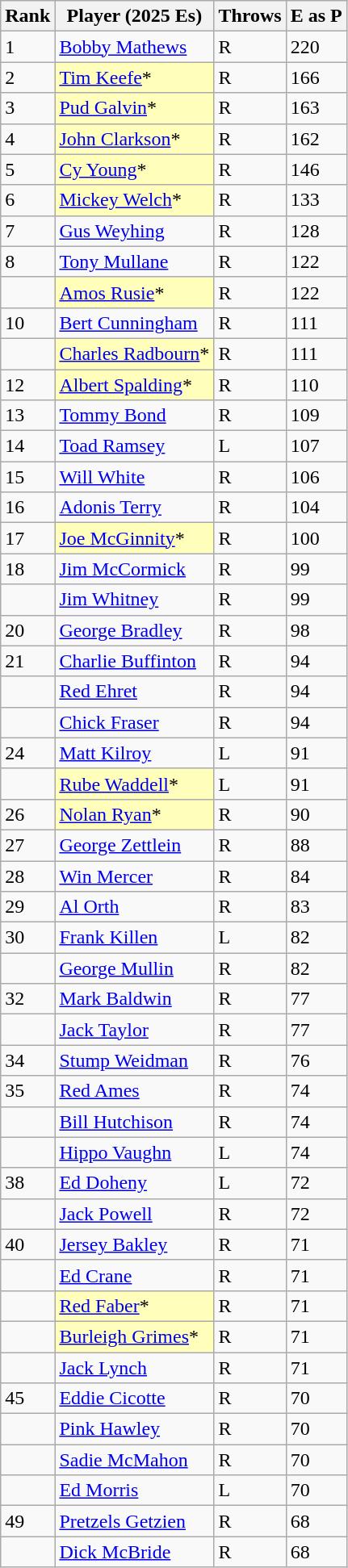<table class="wikitable" style="float:left;">
<tr style="white-space:nowrap;">
<th>Rank</th>
<th>Player (2025 Es)</th>
<th>Throws</th>
<th>E as P</th>
</tr>
<tr>
<td>1</td>
<td><a href='#'>Bobby Mathews</a></td>
<td>R</td>
<td>220</td>
</tr>
<tr>
<td>2</td>
<td style="background:#ffffbb;"><a href='#'>Tim Keefe</a>*</td>
<td>R</td>
<td>166</td>
</tr>
<tr>
<td>3</td>
<td style="background:#ffffbb;"><a href='#'>Pud Galvin</a>*</td>
<td>R</td>
<td>163</td>
</tr>
<tr>
<td>4</td>
<td style="background:#ffffbb;"><a href='#'>John Clarkson</a>*</td>
<td>R</td>
<td>162</td>
</tr>
<tr>
<td>5</td>
<td style="background:#ffffbb;"><a href='#'>Cy Young</a>*</td>
<td>R</td>
<td>146</td>
</tr>
<tr>
<td>6</td>
<td style="background:#ffffbb;"><a href='#'>Mickey Welch</a>*</td>
<td>R</td>
<td>133</td>
</tr>
<tr>
<td>7</td>
<td><a href='#'>Gus Weyhing</a></td>
<td>R</td>
<td>128</td>
</tr>
<tr>
<td>8</td>
<td><a href='#'>Tony Mullane</a></td>
<td>R</td>
<td>122</td>
</tr>
<tr>
<td></td>
<td style="background:#ffffbb;"><a href='#'>Amos Rusie</a>*</td>
<td>R</td>
<td>122</td>
</tr>
<tr>
<td>10</td>
<td><a href='#'>Bert Cunningham</a></td>
<td>R</td>
<td>111</td>
</tr>
<tr>
<td></td>
<td style="background:#ffffbb;"><a href='#'>Charles Radbourn</a>*</td>
<td>R</td>
<td>111</td>
</tr>
<tr>
<td>12</td>
<td style="background:#ffffbb;"><a href='#'>Albert Spalding</a>*</td>
<td>R</td>
<td>110</td>
</tr>
<tr>
<td>13</td>
<td><a href='#'>Tommy Bond</a></td>
<td>R</td>
<td>109</td>
</tr>
<tr>
<td>14</td>
<td><a href='#'>Toad Ramsey</a></td>
<td>L</td>
<td>107</td>
</tr>
<tr>
<td>15</td>
<td><a href='#'>Will White</a></td>
<td>R</td>
<td>106</td>
</tr>
<tr>
<td>16</td>
<td><a href='#'>Adonis Terry</a></td>
<td>R</td>
<td>104</td>
</tr>
<tr>
<td>17</td>
<td style="background:#ffffbb;"><a href='#'>Joe McGinnity</a>*</td>
<td>R</td>
<td>100</td>
</tr>
<tr>
<td>18</td>
<td><a href='#'>Jim McCormick</a></td>
<td>R</td>
<td>99</td>
</tr>
<tr>
<td></td>
<td><a href='#'>Jim Whitney</a></td>
<td>R</td>
<td>99</td>
</tr>
<tr>
<td>20</td>
<td><a href='#'>George Bradley</a></td>
<td>R</td>
<td>98</td>
</tr>
<tr>
<td>21</td>
<td><a href='#'>Charlie Buffinton</a></td>
<td>R</td>
<td>94</td>
</tr>
<tr>
<td></td>
<td><a href='#'>Red Ehret</a></td>
<td>R</td>
<td>94</td>
</tr>
<tr>
<td></td>
<td><a href='#'>Chick Fraser</a></td>
<td>R</td>
<td>94</td>
</tr>
<tr>
<td>24</td>
<td><a href='#'>Matt Kilroy</a></td>
<td>L</td>
<td>91</td>
</tr>
<tr>
<td></td>
<td style="background:#ffffbb;"><a href='#'>Rube Waddell</a>*</td>
<td>L</td>
<td>91</td>
</tr>
<tr>
<td>26</td>
<td style="background:#ffffbb;"><a href='#'>Nolan Ryan</a>*</td>
<td>R</td>
<td>90</td>
</tr>
<tr>
<td>27</td>
<td><a href='#'>George Zettlein</a></td>
<td>R</td>
<td>88</td>
</tr>
<tr>
<td>28</td>
<td><a href='#'>Win Mercer</a></td>
<td>R</td>
<td>84</td>
</tr>
<tr>
<td>29</td>
<td><a href='#'>Al Orth</a></td>
<td>R</td>
<td>83</td>
</tr>
<tr>
<td>30</td>
<td><a href='#'>Frank Killen</a></td>
<td>L</td>
<td>82</td>
</tr>
<tr>
<td></td>
<td><a href='#'>George Mullin</a></td>
<td>R</td>
<td>82</td>
</tr>
<tr>
<td>32</td>
<td><a href='#'>Mark Baldwin</a></td>
<td>R</td>
<td>77</td>
</tr>
<tr>
<td></td>
<td><a href='#'>Jack Taylor</a></td>
<td>R</td>
<td>77</td>
</tr>
<tr>
<td>34</td>
<td><a href='#'>Stump Weidman</a></td>
<td>R</td>
<td>76</td>
</tr>
<tr>
<td>35</td>
<td><a href='#'>Red Ames</a></td>
<td>R</td>
<td>74</td>
</tr>
<tr>
<td></td>
<td><a href='#'>Bill Hutchison</a></td>
<td>R</td>
<td>74</td>
</tr>
<tr>
<td></td>
<td><a href='#'>Hippo Vaughn</a></td>
<td>L</td>
<td>74</td>
</tr>
<tr>
<td>38</td>
<td><a href='#'>Ed Doheny</a></td>
<td>L</td>
<td>72</td>
</tr>
<tr>
<td></td>
<td><a href='#'>Jack Powell</a></td>
<td>R</td>
<td>72</td>
</tr>
<tr>
<td>40</td>
<td><a href='#'>Jersey Bakley</a></td>
<td>R</td>
<td>71</td>
</tr>
<tr>
<td></td>
<td><a href='#'>Ed Crane</a></td>
<td>R</td>
<td>71</td>
</tr>
<tr>
<td></td>
<td style="background:#ffffbb;"><a href='#'>Red Faber</a>*</td>
<td>R</td>
<td>71</td>
</tr>
<tr>
<td></td>
<td style="background:#ffffbb;"><a href='#'>Burleigh Grimes</a>*</td>
<td>R</td>
<td>71</td>
</tr>
<tr>
<td></td>
<td><a href='#'>Jack Lynch</a></td>
<td>R</td>
<td>71</td>
</tr>
<tr>
<td>45</td>
<td><a href='#'>Eddie Cicotte</a></td>
<td>R</td>
<td>70</td>
</tr>
<tr>
<td></td>
<td><a href='#'>Pink Hawley</a></td>
<td>R</td>
<td>70</td>
</tr>
<tr>
<td></td>
<td><a href='#'>Sadie McMahon</a></td>
<td>R</td>
<td>70</td>
</tr>
<tr>
<td></td>
<td><a href='#'>Ed Morris</a></td>
<td>L</td>
<td>70</td>
</tr>
<tr>
<td>49</td>
<td><a href='#'>Pretzels Getzien</a></td>
<td>R</td>
<td>68</td>
</tr>
<tr>
<td></td>
<td><a href='#'>Dick McBride</a></td>
<td>R</td>
<td>68</td>
</tr>
</table>
